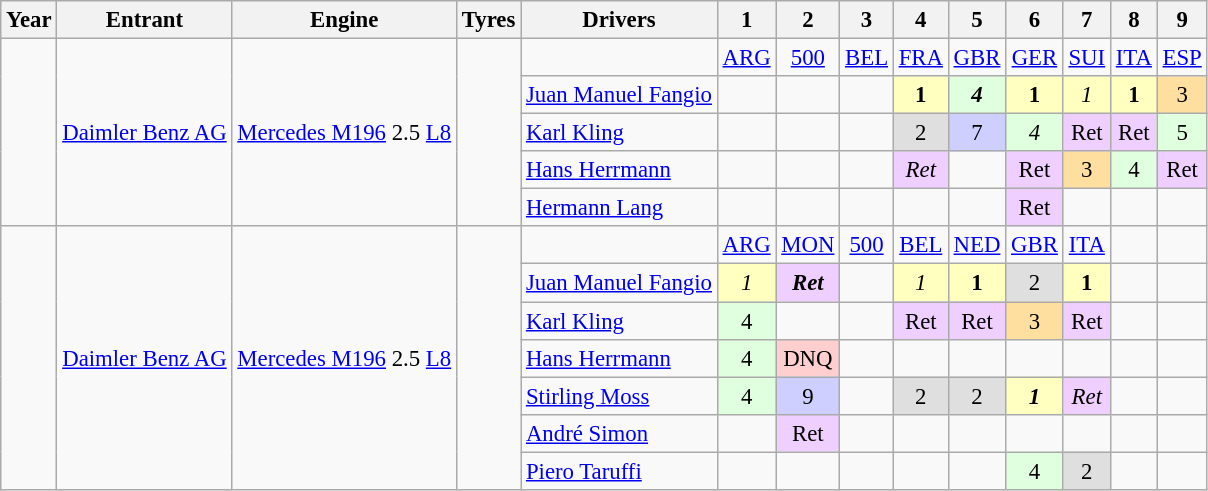<table class="wikitable" style="text-align:center; font-size:95%">
<tr>
<th>Year</th>
<th>Entrant</th>
<th>Engine</th>
<th>Tyres</th>
<th>Drivers</th>
<th>1</th>
<th>2</th>
<th>3</th>
<th>4</th>
<th>5</th>
<th>6</th>
<th>7</th>
<th>8</th>
<th>9</th>
</tr>
<tr>
<td rowspan="5"></td>
<td rowspan="5"><a href='#'>Daimler Benz AG</a></td>
<td rowspan="5"><a href='#'>Mercedes M196</a> 2.5 <a href='#'>L8</a></td>
<td rowspan="5"></td>
<td></td>
<td><a href='#'>ARG</a></td>
<td><a href='#'>500</a></td>
<td><a href='#'>BEL</a></td>
<td><a href='#'>FRA</a></td>
<td><a href='#'>GBR</a></td>
<td><a href='#'>GER</a></td>
<td><a href='#'>SUI</a></td>
<td><a href='#'>ITA</a></td>
<td><a href='#'>ESP</a></td>
</tr>
<tr>
<td align="left"> <a href='#'>Juan Manuel Fangio</a></td>
<td></td>
<td></td>
<td></td>
<td style="background:#ffffbf;"><strong>1</strong></td>
<td style="background:#dfffdf;"><strong><em>4</em></strong></td>
<td style="background:#ffffbf;"><strong>1</strong></td>
<td style="background:#ffffbf;"><em>1</em></td>
<td style="background:#ffffbf;"><strong>1</strong></td>
<td style="background:#ffdf9f;">3</td>
</tr>
<tr>
<td align="left"> <a href='#'>Karl Kling</a></td>
<td></td>
<td></td>
<td></td>
<td style="background:#dfdfdf;">2</td>
<td style="background:#cfcfff;">7</td>
<td style="background:#dfffdf;"><em>4</em></td>
<td style="background:#efcfff;">Ret</td>
<td style="background:#efcfff;">Ret</td>
<td style="background:#dfffdf;">5</td>
</tr>
<tr>
<td align="left"> <a href='#'>Hans Herrmann</a></td>
<td></td>
<td></td>
<td></td>
<td style="background:#efcfff;"><em>Ret</em></td>
<td></td>
<td style="background:#efcfff;">Ret</td>
<td style="background:#ffdf9f;">3</td>
<td style="background:#dfffdf;">4</td>
<td style="background:#efcfff;">Ret</td>
</tr>
<tr>
<td align="left"> <a href='#'>Hermann Lang</a></td>
<td></td>
<td></td>
<td></td>
<td></td>
<td></td>
<td style="background:#efcfff;">Ret</td>
<td></td>
<td></td>
<td></td>
</tr>
<tr>
<td rowspan="7"></td>
<td rowspan="7"><a href='#'>Daimler Benz AG</a></td>
<td rowspan="7"><a href='#'>Mercedes M196</a> 2.5 <a href='#'>L8</a></td>
<td rowspan="7"></td>
<td></td>
<td><a href='#'>ARG</a></td>
<td><a href='#'>MON</a></td>
<td><a href='#'>500</a></td>
<td><a href='#'>BEL</a></td>
<td><a href='#'>NED</a></td>
<td><a href='#'>GBR</a></td>
<td><a href='#'>ITA</a></td>
<td></td>
<td></td>
</tr>
<tr>
<td align="left"> <a href='#'>Juan Manuel Fangio</a></td>
<td style="background:#ffffbf;"><em>1</em></td>
<td style="background:#efcfff;"><strong><em>Ret</em></strong></td>
<td></td>
<td style="background:#ffffbf;"><em>1</em></td>
<td style="background:#ffffbf;"><strong>1</strong></td>
<td style="background:#dfdfdf;">2</td>
<td style="background:#ffffbf;"><strong>1</strong></td>
<td></td>
<td></td>
</tr>
<tr>
<td align="left"> <a href='#'>Karl Kling</a></td>
<td style="background:#dfffdf;">4</td>
<td></td>
<td></td>
<td style="background:#efcfff;">Ret</td>
<td style="background:#efcfff;">Ret</td>
<td style="background:#ffdf9f;">3</td>
<td style="background:#efcfff;">Ret</td>
<td></td>
<td></td>
</tr>
<tr>
<td align="left"> <a href='#'>Hans Herrmann</a></td>
<td style="background:#dfffdf;">4</td>
<td style="background:#FFCFCF;">DNQ</td>
<td></td>
<td></td>
<td></td>
<td></td>
<td></td>
<td></td>
<td></td>
</tr>
<tr>
<td align="left"> <a href='#'>Stirling Moss</a></td>
<td style="background:#dfffdf;">4</td>
<td style="background:#cfcfff;">9</td>
<td></td>
<td style="background:#dfdfdf;">2</td>
<td style="background:#dfdfdf;">2</td>
<td style="background:#ffffbf;"><strong><em>1</em></strong></td>
<td style="background:#efcfff;"><em>Ret</em></td>
<td></td>
<td></td>
</tr>
<tr>
<td align="left"> <a href='#'>André Simon</a></td>
<td></td>
<td style="background:#efcfff;">Ret</td>
<td></td>
<td></td>
<td></td>
<td></td>
<td></td>
<td></td>
<td></td>
</tr>
<tr>
<td align="left"> <a href='#'>Piero Taruffi</a></td>
<td></td>
<td></td>
<td></td>
<td></td>
<td></td>
<td style="background:#dfffdf;">4</td>
<td style="background:#dfdfdf;">2</td>
<td></td>
<td></td>
</tr>
</table>
